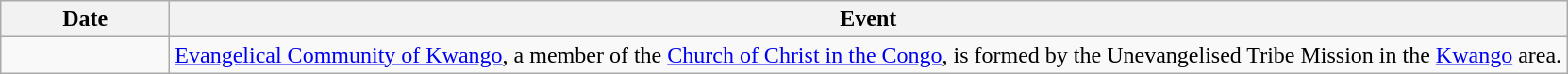<table class=wikitable>
<tr>
<th style="width:7em">Date</th>
<th>Event</th>
</tr>
<tr>
<td></td>
<td><a href='#'>Evangelical Community of Kwango</a>, a member of the <a href='#'>Church of Christ in the Congo</a>, is formed by the Unevangelised Tribe Mission in the <a href='#'>Kwango</a> area.</td>
</tr>
</table>
